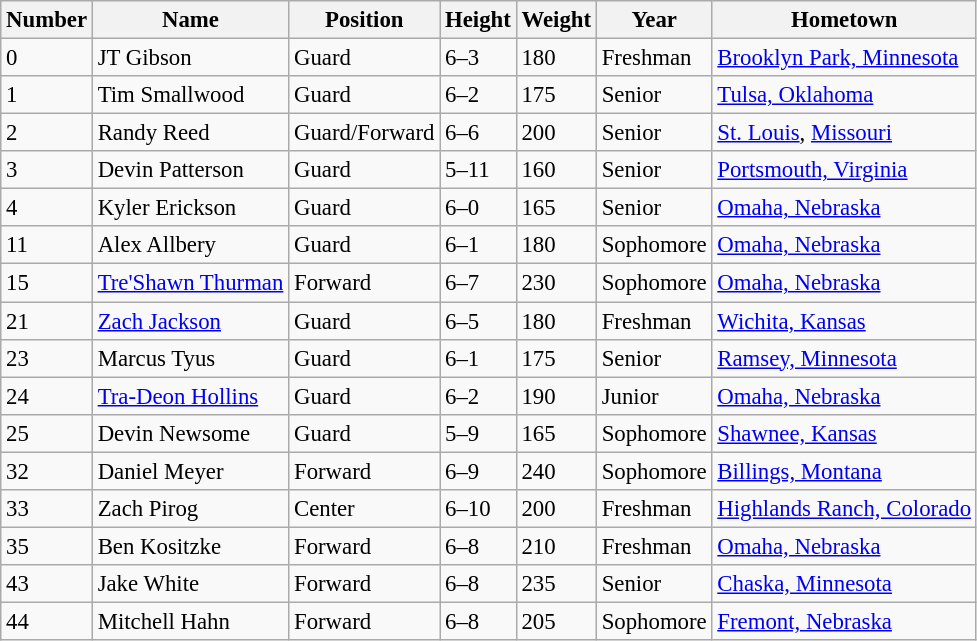<table class="wikitable sortable" style="font-size: 95%;">
<tr>
<th>Number</th>
<th>Name</th>
<th>Position</th>
<th>Height</th>
<th>Weight</th>
<th>Year</th>
<th>Hometown</th>
</tr>
<tr>
<td>0</td>
<td>JT Gibson</td>
<td>Guard</td>
<td>6–3</td>
<td>180</td>
<td>Freshman</td>
<td><a href='#'>Brooklyn Park, Minnesota</a></td>
</tr>
<tr>
<td>1</td>
<td>Tim Smallwood</td>
<td>Guard</td>
<td>6–2</td>
<td>175</td>
<td>Senior</td>
<td><a href='#'>Tulsa, Oklahoma</a></td>
</tr>
<tr>
<td>2</td>
<td>Randy Reed</td>
<td>Guard/Forward</td>
<td>6–6</td>
<td>200</td>
<td>Senior</td>
<td><a href='#'>St. Louis</a>, <a href='#'>Missouri</a></td>
</tr>
<tr>
<td>3</td>
<td>Devin Patterson</td>
<td>Guard</td>
<td>5–11</td>
<td>160</td>
<td>Senior</td>
<td><a href='#'>Portsmouth, Virginia</a></td>
</tr>
<tr>
<td>4</td>
<td>Kyler Erickson</td>
<td>Guard</td>
<td>6–0</td>
<td>165</td>
<td>Senior</td>
<td><a href='#'>Omaha, Nebraska</a></td>
</tr>
<tr>
<td>11</td>
<td>Alex Allbery</td>
<td>Guard</td>
<td>6–1</td>
<td>180</td>
<td>Sophomore</td>
<td><a href='#'>Omaha, Nebraska</a></td>
</tr>
<tr>
<td>15</td>
<td><a href='#'>Tre'Shawn Thurman</a></td>
<td>Forward</td>
<td>6–7</td>
<td>230</td>
<td>Sophomore</td>
<td><a href='#'>Omaha, Nebraska</a></td>
</tr>
<tr>
<td>21</td>
<td><a href='#'>Zach Jackson</a></td>
<td>Guard</td>
<td>6–5</td>
<td>180</td>
<td>Freshman</td>
<td><a href='#'>Wichita, Kansas</a></td>
</tr>
<tr>
<td>23</td>
<td>Marcus Tyus</td>
<td>Guard</td>
<td>6–1</td>
<td>175</td>
<td>Senior</td>
<td><a href='#'>Ramsey, Minnesota</a></td>
</tr>
<tr>
<td>24</td>
<td><a href='#'>Tra-Deon Hollins</a></td>
<td>Guard</td>
<td>6–2</td>
<td>190</td>
<td>Junior</td>
<td><a href='#'>Omaha, Nebraska</a></td>
</tr>
<tr>
<td>25</td>
<td>Devin Newsome</td>
<td>Guard</td>
<td>5–9</td>
<td>165</td>
<td>Sophomore</td>
<td><a href='#'>Shawnee, Kansas</a></td>
</tr>
<tr>
<td>32</td>
<td>Daniel Meyer</td>
<td>Forward</td>
<td>6–9</td>
<td>240</td>
<td>Sophomore</td>
<td><a href='#'>Billings, Montana</a></td>
</tr>
<tr>
<td>33</td>
<td>Zach Pirog</td>
<td>Center</td>
<td>6–10</td>
<td>200</td>
<td>Freshman</td>
<td><a href='#'>Highlands Ranch, Colorado</a></td>
</tr>
<tr>
<td>35</td>
<td>Ben Kositzke</td>
<td>Forward</td>
<td>6–8</td>
<td>210</td>
<td>Freshman</td>
<td><a href='#'>Omaha, Nebraska</a></td>
</tr>
<tr>
<td>43</td>
<td>Jake White</td>
<td>Forward</td>
<td>6–8</td>
<td>235</td>
<td>Senior</td>
<td><a href='#'>Chaska, Minnesota</a></td>
</tr>
<tr>
<td>44</td>
<td>Mitchell Hahn</td>
<td>Forward</td>
<td>6–8</td>
<td>205</td>
<td>Sophomore</td>
<td><a href='#'>Fremont, Nebraska</a></td>
</tr>
</table>
